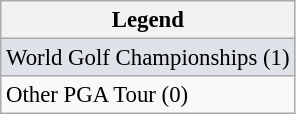<table class="wikitable" style="font-size:95%;">
<tr>
<th>Legend</th>
</tr>
<tr style="background:#dfe2e9;">
<td>World Golf Championships (1)</td>
</tr>
<tr>
<td>Other PGA Tour (0)</td>
</tr>
</table>
